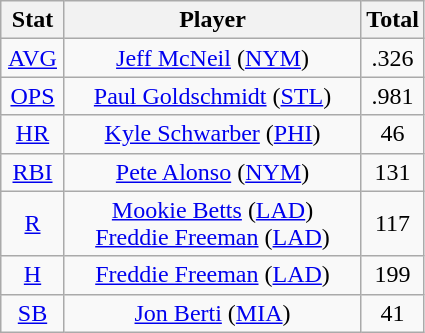<table class="wikitable" style="text-align:center;">
<tr>
<th style="width:15%;">Stat</th>
<th>Player</th>
<th style="width:15%;">Total</th>
</tr>
<tr>
<td><a href='#'>AVG</a></td>
<td><a href='#'>Jeff McNeil</a> (<a href='#'>NYM</a>)</td>
<td>.326</td>
</tr>
<tr>
<td><a href='#'>OPS</a></td>
<td><a href='#'>Paul Goldschmidt</a> (<a href='#'>STL</a>)</td>
<td>.981</td>
</tr>
<tr>
<td><a href='#'>HR</a></td>
<td><a href='#'>Kyle Schwarber</a> (<a href='#'>PHI</a>)</td>
<td>46</td>
</tr>
<tr>
<td><a href='#'>RBI</a></td>
<td><a href='#'>Pete Alonso</a> (<a href='#'>NYM</a>)</td>
<td>131</td>
</tr>
<tr>
<td><a href='#'>R</a></td>
<td><a href='#'>Mookie Betts</a> (<a href='#'>LAD</a>)<br><a href='#'>Freddie Freeman</a> (<a href='#'>LAD</a>)</td>
<td>117</td>
</tr>
<tr>
<td><a href='#'>H</a></td>
<td><a href='#'>Freddie Freeman</a> (<a href='#'>LAD</a>)</td>
<td>199</td>
</tr>
<tr>
<td><a href='#'>SB</a></td>
<td><a href='#'>Jon Berti</a> (<a href='#'>MIA</a>)</td>
<td>41</td>
</tr>
</table>
